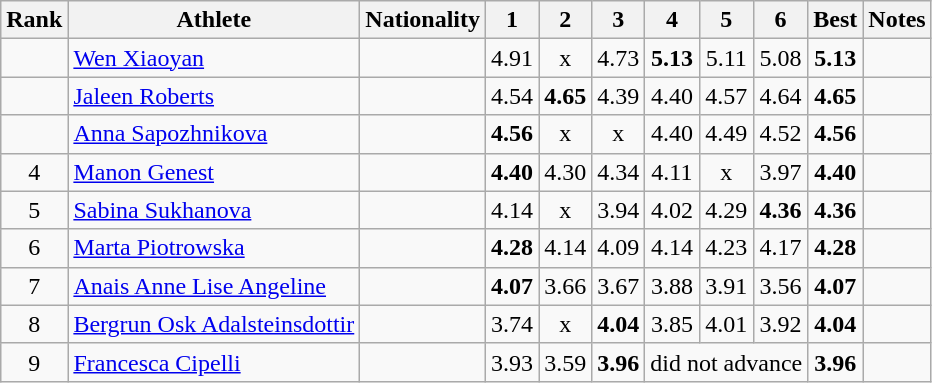<table class="wikitable sortable" style="text-align:center">
<tr>
<th>Rank</th>
<th>Athlete</th>
<th>Nationality</th>
<th>1</th>
<th>2</th>
<th>3</th>
<th>4</th>
<th>5</th>
<th>6</th>
<th>Best</th>
<th>Notes</th>
</tr>
<tr>
<td></td>
<td align="left"><a href='#'>Wen Xiaoyan</a></td>
<td align="left"></td>
<td>4.91</td>
<td>x</td>
<td>4.73</td>
<td><strong>5.13</strong></td>
<td>5.11</td>
<td>5.08</td>
<td><strong>5.13</strong></td>
<td></td>
</tr>
<tr>
<td></td>
<td align="left"><a href='#'>Jaleen Roberts</a></td>
<td align="left"></td>
<td>4.54</td>
<td><strong>4.65</strong></td>
<td>4.39</td>
<td>4.40</td>
<td>4.57</td>
<td>4.64</td>
<td><strong>4.65</strong></td>
<td></td>
</tr>
<tr>
<td></td>
<td align="left"><a href='#'>Anna Sapozhnikova</a></td>
<td align="left"></td>
<td><strong>4.56</strong></td>
<td>x</td>
<td>x</td>
<td>4.40</td>
<td>4.49</td>
<td>4.52</td>
<td><strong>4.56</strong></td>
<td></td>
</tr>
<tr>
<td>4</td>
<td align="left"><a href='#'>Manon Genest</a></td>
<td align="left"></td>
<td><strong>4.40</strong></td>
<td>4.30</td>
<td>4.34</td>
<td>4.11</td>
<td>x</td>
<td>3.97</td>
<td><strong>4.40</strong></td>
<td></td>
</tr>
<tr>
<td>5</td>
<td align="left"><a href='#'>Sabina Sukhanova</a></td>
<td align="left"></td>
<td>4.14</td>
<td>x</td>
<td>3.94</td>
<td>4.02</td>
<td>4.29</td>
<td><strong>4.36</strong></td>
<td><strong>4.36</strong></td>
<td></td>
</tr>
<tr>
<td>6</td>
<td align="left"><a href='#'>Marta Piotrowska</a></td>
<td align="left"></td>
<td><strong>4.28</strong></td>
<td>4.14</td>
<td>4.09</td>
<td>4.14</td>
<td>4.23</td>
<td>4.17</td>
<td><strong>4.28</strong></td>
<td></td>
</tr>
<tr>
<td>7</td>
<td align="left"><a href='#'>Anais Anne Lise Angeline</a></td>
<td align="left"></td>
<td><strong>4.07</strong></td>
<td>3.66</td>
<td>3.67</td>
<td>3.88</td>
<td>3.91</td>
<td>3.56</td>
<td><strong>4.07</strong></td>
<td></td>
</tr>
<tr>
<td>8</td>
<td align="left"><a href='#'>Bergrun Osk Adalsteinsdottir</a></td>
<td align="left"></td>
<td>3.74</td>
<td>x</td>
<td><strong>4.04</strong></td>
<td>3.85</td>
<td>4.01</td>
<td>3.92</td>
<td><strong>4.04</strong></td>
<td></td>
</tr>
<tr>
<td>9</td>
<td align="left"><a href='#'>Francesca Cipelli</a></td>
<td align="left"></td>
<td>3.93</td>
<td>3.59</td>
<td><strong>3.96</strong></td>
<td colspan="3">did not advance</td>
<td><strong>3.96</strong></td>
<td></td>
</tr>
</table>
